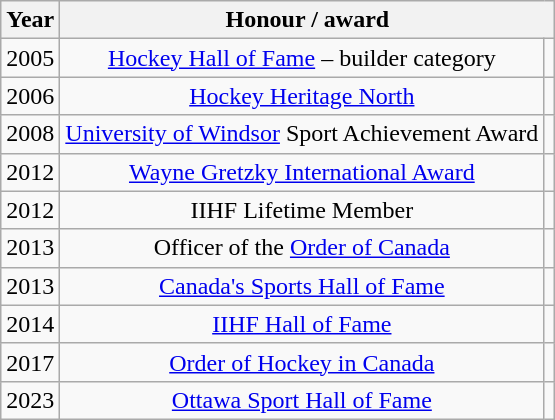<table class="wikitable">
<tr>
<th>Year</th>
<th colspan="2">Honour / award</th>
</tr>
<tr align="center">
<td>2005</td>
<td><a href='#'>Hockey Hall of Fame</a> – builder category</td>
<td></td>
</tr>
<tr align="center">
<td>2006</td>
<td><a href='#'>Hockey Heritage North</a></td>
<td></td>
</tr>
<tr align="center">
<td>2008</td>
<td><a href='#'>University of Windsor</a> Sport Achievement Award</td>
<td></td>
</tr>
<tr align="center">
<td>2012</td>
<td><a href='#'>Wayne Gretzky International Award</a></td>
<td></td>
</tr>
<tr align="center">
<td>2012</td>
<td>IIHF Lifetime Member</td>
<td></td>
</tr>
<tr align="center">
<td>2013</td>
<td>Officer of the <a href='#'>Order of Canada</a></td>
<td></td>
</tr>
<tr align="center">
<td>2013</td>
<td><a href='#'>Canada's Sports Hall of Fame</a></td>
<td></td>
</tr>
<tr align="center">
<td>2014</td>
<td><a href='#'>IIHF Hall of Fame</a></td>
<td></td>
</tr>
<tr align="center">
<td>2017</td>
<td><a href='#'>Order of Hockey in Canada</a></td>
<td></td>
</tr>
<tr align="center">
<td>2023</td>
<td><a href='#'>Ottawa Sport Hall of Fame</a></td>
<td></td>
</tr>
</table>
